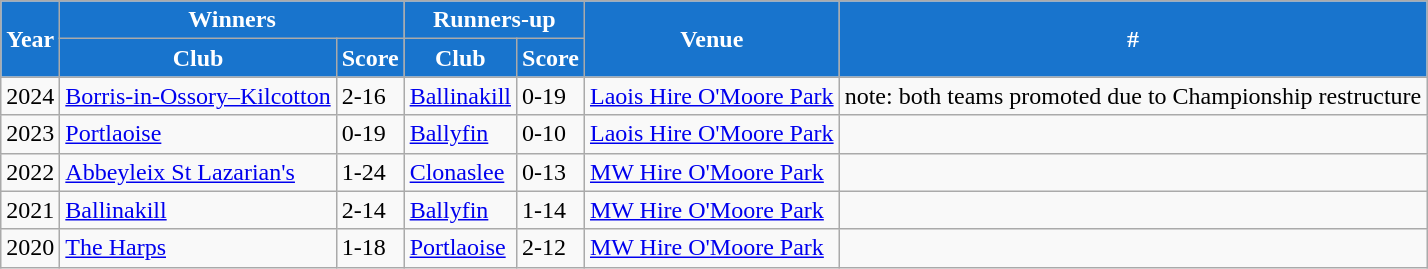<table class="wikitable sortable" style="text-align:left;">
<tr>
<th rowspan="2" style="background:#1874CD;color:white" !>Year</th>
<th colspan="2" style="background:#1874CD;color:white" !>Winners</th>
<th colspan="2" style="background:#1874CD;color:white" !>Runners-up</th>
<th rowspan="2" style="background:#1874CD;color:white" !>Venue</th>
<th rowspan="2" style="background:#1874CD;color:white" !>#</th>
</tr>
<tr>
<th style="background:#1874CD;color:white">Club</th>
<th style="background:#1874CD;color:white">Score</th>
<th style="background:#1874CD;color:white">Club</th>
<th style="background:#1874CD;color:white">Score</th>
</tr>
<tr>
<td>2024</td>
<td><a href='#'>Borris-in-Ossory–Kilcotton</a></td>
<td>2-16</td>
<td><a href='#'>Ballinakill</a></td>
<td>0-19</td>
<td><a href='#'>Laois Hire O'Moore Park</a></td>
<td>note: both teams promoted due to Championship restructure</td>
</tr>
<tr>
<td>2023</td>
<td><a href='#'>Portlaoise</a></td>
<td>0-19</td>
<td><a href='#'>Ballyfin</a></td>
<td>0-10</td>
<td><a href='#'>Laois Hire O'Moore Park</a></td>
<td></td>
</tr>
<tr>
<td>2022</td>
<td><a href='#'>Abbeyleix St Lazarian's</a></td>
<td>1-24</td>
<td><a href='#'>Clonaslee</a></td>
<td>0-13</td>
<td><a href='#'>MW Hire O'Moore Park</a></td>
<td></td>
</tr>
<tr>
<td>2021</td>
<td><a href='#'>Ballinakill</a></td>
<td>2-14</td>
<td><a href='#'>Ballyfin</a></td>
<td>1-14</td>
<td><a href='#'>MW Hire O'Moore Park</a></td>
<td></td>
</tr>
<tr>
<td>2020</td>
<td><a href='#'>The Harps</a></td>
<td>1-18</td>
<td><a href='#'>Portlaoise</a></td>
<td>2-12</td>
<td><a href='#'>MW Hire O'Moore Park</a></td>
<td></td>
</tr>
</table>
